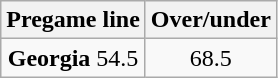<table class="wikitable">
<tr align="center">
<th style=>Pregame line</th>
<th style=>Over/under</th>
</tr>
<tr align="center">
<td><strong>Georgia</strong> 54.5</td>
<td>68.5</td>
</tr>
</table>
